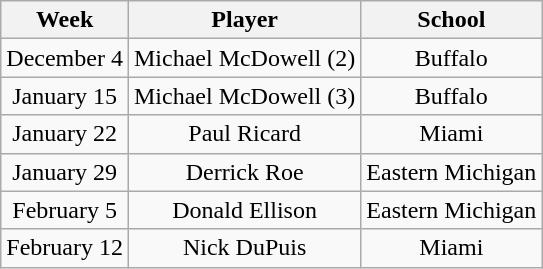<table class="wikitable" style="text-align:center;">
<tr>
<th>Week</th>
<th>Player</th>
<th>School</th>
</tr>
<tr>
<td>December 4</td>
<td>Michael McDowell (2)</td>
<td>Buffalo</td>
</tr>
<tr>
<td>January 15</td>
<td>Michael McDowell (3)</td>
<td>Buffalo</td>
</tr>
<tr>
<td>January 22</td>
<td>Paul Ricard</td>
<td>Miami</td>
</tr>
<tr>
<td>January 29</td>
<td>Derrick Roe</td>
<td>Eastern Michigan</td>
</tr>
<tr>
<td>February 5</td>
<td>Donald Ellison</td>
<td>Eastern Michigan</td>
</tr>
<tr>
<td>February 12</td>
<td>Nick DuPuis</td>
<td>Miami</td>
</tr>
</table>
